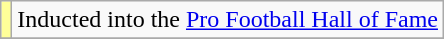<table class="wikitable plainrowheaders" border="1">
<tr>
<td bgcolor="#FFFF99" align="center"><strong></strong></td>
<td colspan="5">Inducted into the <a href='#'>Pro Football Hall of Fame</a></td>
</tr>
<tr>
</tr>
</table>
